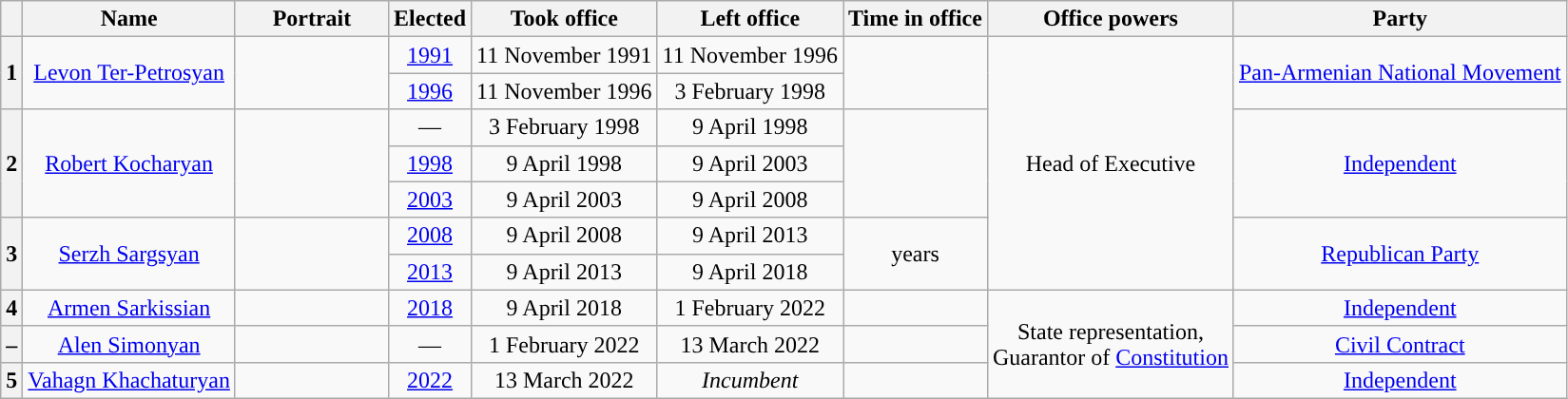<table class="wikitable" style="text-align:center">
<tr>
<th></th>
<th>Name<br></th>
<th width="100px">Portrait</th>
<th>Elected</th>
<th>Took office</th>
<th>Left office</th>
<th>Time in office</th>
<th>Office powers</th>
<th>Party</th>
</tr>
<tr>
<th rowspan=2 style="background:">1</th>
<td rowspan=2><a href='#'>Levon Ter-Petrosyan</a><br></td>
<td rowspan=2></td>
<td><a href='#'>1991</a></td>
<td>11 November 1991</td>
<td>11 November 1996</td>
<td rowspan=2></td>
<td rowspan=7>Head of Executive</td>
<td rowspan=2><a href='#'>Pan-Armenian National Movement</a></td>
</tr>
<tr>
<td><a href='#'>1996</a></td>
<td>11 November 1996</td>
<td>3 February 1998<br></td>
</tr>
<tr>
<th rowspan=3 style="background:">2</th>
<td rowspan=3><a href='#'>Robert Kocharyan</a><br></td>
<td rowspan=3></td>
<td>—</td>
<td>3 February 1998</td>
<td>9 April 1998</td>
<td rowspan=3></td>
<td rowspan=3><a href='#'>Independent</a></td>
</tr>
<tr>
<td><a href='#'>1998</a></td>
<td>9 April 1998</td>
<td>9 April 2003</td>
</tr>
<tr>
<td><a href='#'>2003</a></td>
<td>9 April 2003</td>
<td>9 April 2008</td>
</tr>
<tr>
<th rowspan=2 style="background:">3</th>
<td rowspan=2><a href='#'>Serzh Sargsyan</a><br></td>
<td rowspan=2></td>
<td><a href='#'>2008</a></td>
<td>9 April 2008</td>
<td>9 April 2013</td>
<td rowspan=2> years</td>
<td rowspan=2><a href='#'>Republican Party</a></td>
</tr>
<tr>
<td><a href='#'>2013</a></td>
<td>9 April 2013</td>
<td>9 April 2018</td>
</tr>
<tr>
<th style="background:">4</th>
<td><a href='#'>Armen Sarkissian</a><br></td>
<td></td>
<td><a href='#'>2018</a></td>
<td>9 April 2018</td>
<td>1 February 2022<br></td>
<td></td>
<td rowspan=3>State representation,<br>Guarantor of <a href='#'>Constitution</a></td>
<td><a href='#'>Independent</a></td>
</tr>
<tr>
<th style="background:">–</th>
<td><a href='#'>Alen Simonyan</a><br></td>
<td></td>
<td>—</td>
<td>1 February 2022</td>
<td>13 March 2022</td>
<td></td>
<td><a href='#'>Civil Contract</a></td>
</tr>
<tr>
<th style="background:">5</th>
<td><a href='#'>Vahagn Khachaturyan</a><br></td>
<td></td>
<td><a href='#'>2022</a></td>
<td>13 March 2022</td>
<td><em>Incumbent</em></td>
<td></td>
<td><a href='#'>Independent</a></td>
</tr>
</table>
